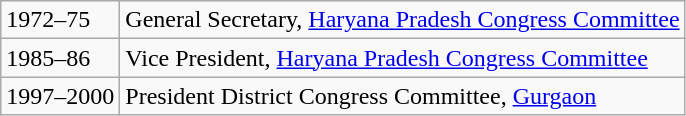<table class="wikitable">
<tr>
<td>1972–75</td>
<td>General Secretary, <a href='#'>Haryana Pradesh Congress Committee</a></td>
</tr>
<tr>
<td>1985–86</td>
<td>Vice President, <a href='#'>Haryana Pradesh Congress Committee</a></td>
</tr>
<tr>
<td>1997–2000</td>
<td>President District Congress Committee, <a href='#'>Gurgaon</a></td>
</tr>
</table>
